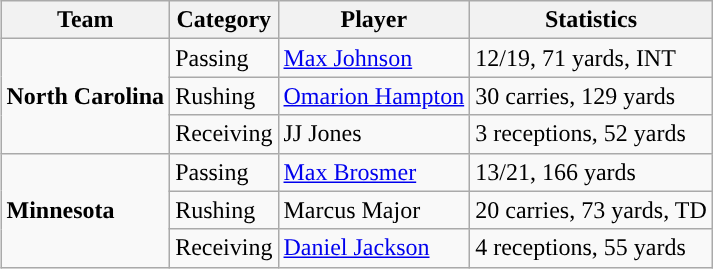<table class="wikitable" style="float: right;">
<tr>
<th>Team</th>
<th>Category</th>
<th>Player</th>
<th>Statistics</th>
</tr>
<tr>
<td rowspan=3><strong>North Carolina</strong></td>
<td>Passing</td>
<td><a href='#'>Max Johnson</a></td>
<td>12/19, 71 yards, INT</td>
</tr>
<tr>
<td>Rushing</td>
<td><a href='#'>Omarion Hampton</a></td>
<td>30 carries, 129 yards</td>
</tr>
<tr>
<td>Receiving</td>
<td>JJ Jones</td>
<td>3 receptions, 52 yards</td>
</tr>
<tr>
<td rowspan=3><strong>Minnesota</strong></td>
<td>Passing</td>
<td><a href='#'>Max Brosmer</a></td>
<td>13/21, 166 yards</td>
</tr>
<tr>
<td>Rushing</td>
<td>Marcus Major</td>
<td>20 carries, 73 yards, TD</td>
</tr>
<tr>
<td>Receiving</td>
<td><a href='#'>Daniel Jackson</a></td>
<td>4 receptions, 55 yards</td>
</tr>
</table>
